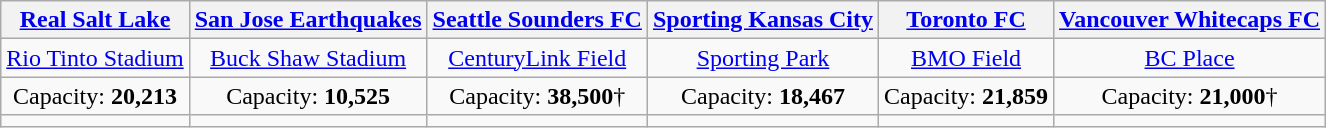<table class="wikitable" style="text-align:center">
<tr>
<th><a href='#'>Real Salt Lake</a></th>
<th><a href='#'>San Jose Earthquakes</a></th>
<th><a href='#'>Seattle Sounders FC</a></th>
<th><a href='#'>Sporting Kansas City</a></th>
<th><a href='#'>Toronto FC</a></th>
<th><a href='#'>Vancouver Whitecaps FC</a></th>
</tr>
<tr>
<td><a href='#'>Rio Tinto Stadium</a></td>
<td><a href='#'>Buck Shaw Stadium</a></td>
<td><a href='#'>CenturyLink Field</a></td>
<td><a href='#'>Sporting Park</a></td>
<td><a href='#'>BMO Field</a></td>
<td><a href='#'>BC Place</a></td>
</tr>
<tr>
<td>Capacity: <strong>20,213</strong></td>
<td>Capacity: <strong>10,525</strong></td>
<td>Capacity: <strong>38,500</strong>†</td>
<td>Capacity: <strong>18,467</strong></td>
<td>Capacity: <strong>21,859</strong></td>
<td>Capacity: <strong>21,000</strong>†</td>
</tr>
<tr>
<td></td>
<td></td>
<td></td>
<td></td>
<td></td>
<td></td>
</tr>
</table>
